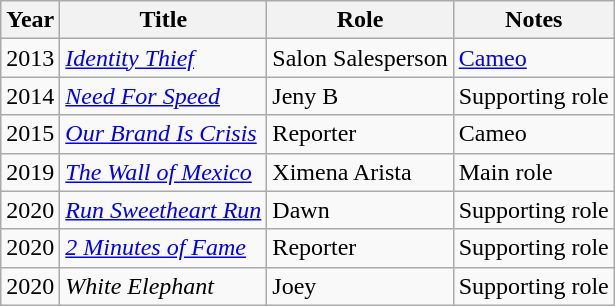<table class="wikitable sortable">
<tr>
<th scope="col">Year</th>
<th scope="col">Title</th>
<th scope="col">Role</th>
<th scope="col" class="unsortable">Notes</th>
</tr>
<tr>
<td>2013</td>
<td><em><a href='#'>Identity Thief</a></em></td>
<td>Salon Salesperson</td>
<td><a href='#'>Cameo</a></td>
</tr>
<tr>
<td>2014</td>
<td><a href='#'><em>Need For Speed</em></a></td>
<td>Jeny B</td>
<td>Supporting role</td>
</tr>
<tr>
<td>2015</td>
<td><a href='#'><em>Our Brand Is Crisis</em></a></td>
<td>Reporter</td>
<td>Cameo</td>
</tr>
<tr>
<td>2019</td>
<td><em><a href='#'>The Wall of Mexico</a></em></td>
<td>Ximena Arista</td>
<td>Main role</td>
</tr>
<tr>
<td>2020</td>
<td><em><a href='#'>Run Sweetheart Run</a></em></td>
<td>Dawn</td>
<td>Supporting role</td>
</tr>
<tr>
<td>2020</td>
<td><em><a href='#'>2 Minutes of Fame</a></em></td>
<td>Reporter</td>
<td>Supporting role</td>
</tr>
<tr>
<td>2020</td>
<td><em>White Elephant</em></td>
<td>Joey</td>
<td>Supporting role</td>
</tr>
</table>
